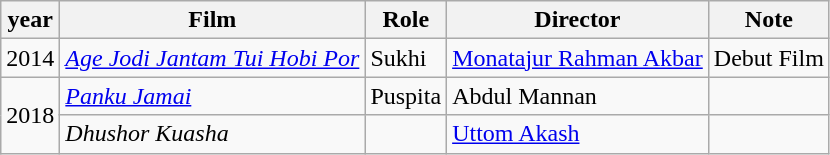<table class="wikitable">
<tr>
<th>year</th>
<th>Film</th>
<th>Role</th>
<th>Director</th>
<th>Note</th>
</tr>
<tr>
<td>2014</td>
<td><em><a href='#'>Age Jodi Jantam Tui Hobi Por</a></em></td>
<td>Sukhi</td>
<td><a href='#'>Monatajur Rahman Akbar</a></td>
<td>Debut Film</td>
</tr>
<tr>
<td rowspan="2">2018</td>
<td><em><a href='#'>Panku Jamai</a></em></td>
<td>Puspita</td>
<td>Abdul Mannan</td>
<td></td>
</tr>
<tr>
<td><em>Dhushor Kuasha</em></td>
<td></td>
<td><a href='#'>Uttom Akash</a></td>
<td></td>
</tr>
</table>
